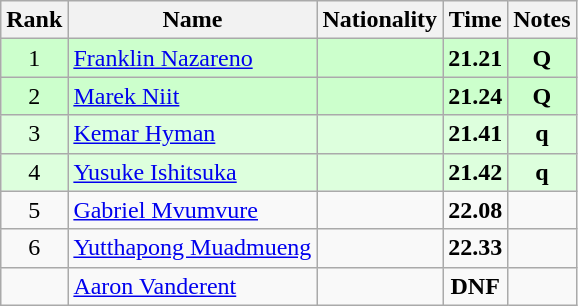<table class="wikitable sortable" style="text-align:center">
<tr>
<th>Rank</th>
<th>Name</th>
<th>Nationality</th>
<th>Time</th>
<th>Notes</th>
</tr>
<tr bgcolor=ccffcc>
<td>1</td>
<td align=left><a href='#'>Franklin Nazareno</a></td>
<td align=left></td>
<td><strong>21.21</strong></td>
<td><strong>Q</strong></td>
</tr>
<tr bgcolor=ccffcc>
<td>2</td>
<td align=left><a href='#'>Marek Niit</a></td>
<td align=left></td>
<td><strong>21.24</strong></td>
<td><strong>Q</strong></td>
</tr>
<tr bgcolor=ddffdd>
<td>3</td>
<td align=left><a href='#'>Kemar Hyman</a></td>
<td align=left></td>
<td><strong>21.41</strong></td>
<td><strong>q</strong></td>
</tr>
<tr bgcolor=ddffdd>
<td>4</td>
<td align=left><a href='#'>Yusuke Ishitsuka</a></td>
<td align=left></td>
<td><strong>21.42</strong></td>
<td><strong>q</strong></td>
</tr>
<tr>
<td>5</td>
<td align=left><a href='#'>Gabriel Mvumvure</a></td>
<td align=left></td>
<td><strong>22.08</strong></td>
<td></td>
</tr>
<tr>
<td>6</td>
<td align=left><a href='#'>Yutthapong Muadmueng</a></td>
<td align=left></td>
<td><strong>22.33</strong></td>
<td></td>
</tr>
<tr>
<td></td>
<td align=left><a href='#'>Aaron Vanderent</a></td>
<td align=left></td>
<td><strong>DNF</strong></td>
<td></td>
</tr>
</table>
